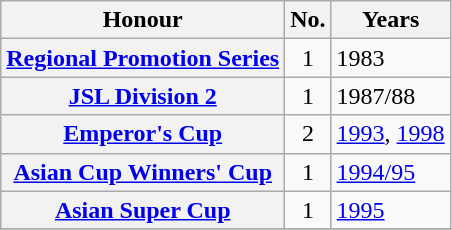<table class="wikitable plainrowheaders">
<tr>
<th scope=col>Honour</th>
<th scope=col>No.</th>
<th scope=col>Years</th>
</tr>
<tr>
<th scope=row><a href='#'>Regional Promotion Series</a></th>
<td align="center">1</td>
<td>1983</td>
</tr>
<tr>
<th scope=row><a href='#'>JSL Division 2</a></th>
<td align="center">1</td>
<td>1987/88</td>
</tr>
<tr>
<th scope=row><a href='#'>Emperor's Cup</a></th>
<td align="center">2</td>
<td><a href='#'>1993</a>, <a href='#'>1998</a></td>
</tr>
<tr>
<th scope=row><a href='#'>Asian Cup Winners' Cup</a></th>
<td align="center">1</td>
<td><a href='#'>1994/95</a></td>
</tr>
<tr>
<th scope=row><a href='#'>Asian Super Cup</a></th>
<td align="center">1</td>
<td><a href='#'>1995</a></td>
</tr>
<tr>
</tr>
</table>
